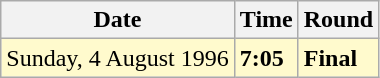<table class="wikitable">
<tr>
<th>Date</th>
<th>Time</th>
<th>Round</th>
</tr>
<tr style=background:lemonchiffon>
<td>Sunday, 4 August 1996</td>
<td><strong>7:05</strong></td>
<td><strong>Final</strong></td>
</tr>
</table>
